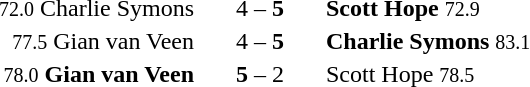<table style="text-align:center">
<tr>
<th width=233></th>
<th width=80></th>
<th width=233></th>
</tr>
<tr>
<td align=right><small>72.0</small> Charlie Symons </td>
<td>4 – <strong>5</strong></td>
<td align=left> <strong>Scott Hope</strong> <small>72.9</small></td>
</tr>
<tr>
<td align=right><small>77.5</small> Gian van Veen </td>
<td>4 – <strong>5</strong></td>
<td align=left> <strong>Charlie Symons</strong> <small>83.1</small></td>
</tr>
<tr>
<td align=right><small>78.0</small> <strong>Gian van Veen</strong> </td>
<td><strong>5</strong> – 2</td>
<td align=left> Scott Hope <small>78.5</small></td>
</tr>
</table>
